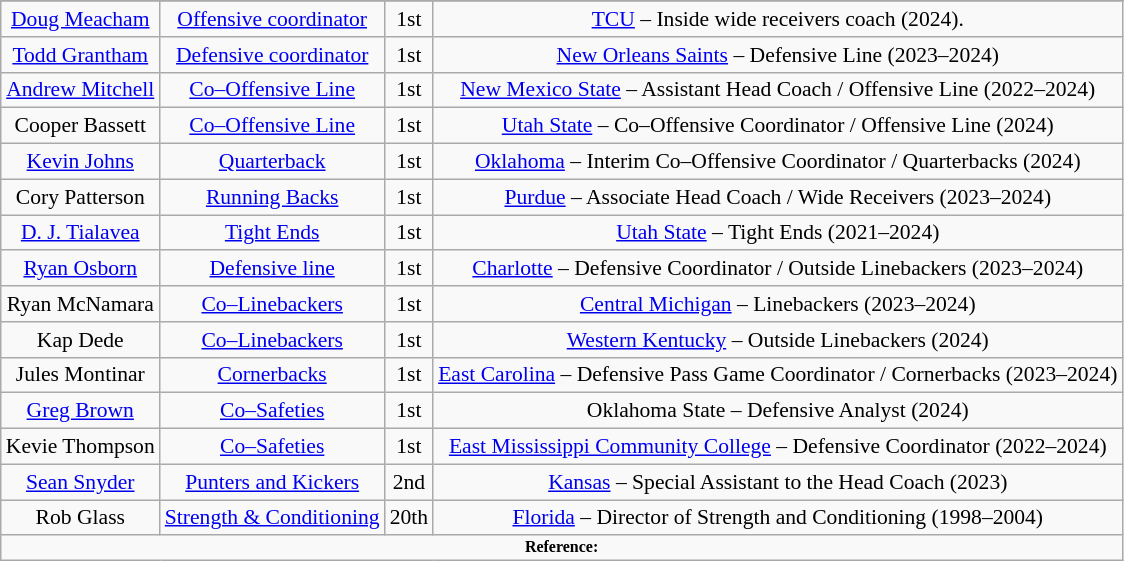<table class="wikitable" style="font-size:90%;">
<tr>
</tr>
<tr align="center";>
<td><a href='#'>Doug Meacham</a></td>
<td><a href='#'>Offensive coordinator</a></td>
<td>1st</td>
<td><a href='#'>TCU</a> – Inside wide receivers coach (2024).</td>
</tr>
<tr align="center";>
<td><a href='#'>Todd Grantham</a></td>
<td><a href='#'>Defensive coordinator</a></td>
<td>1st</td>
<td><a href='#'>New Orleans Saints</a> – Defensive Line (2023–2024)</td>
</tr>
<tr align="center";>
<td><a href='#'>Andrew Mitchell</a></td>
<td><a href='#'>Co–Offensive Line</a></td>
<td>1st</td>
<td><a href='#'>New Mexico State</a> – Assistant Head Coach / Offensive Line (2022–2024)</td>
</tr>
<tr align="center";>
<td>Cooper Bassett</td>
<td><a href='#'>Co–Offensive Line</a></td>
<td>1st</td>
<td><a href='#'>Utah State</a> – Co–Offensive Coordinator / Offensive Line (2024)</td>
</tr>
<tr align="center";>
<td><a href='#'>Kevin Johns</a></td>
<td><a href='#'>Quarterback</a></td>
<td>1st</td>
<td><a href='#'>Oklahoma</a> – Interim Co–Offensive Coordinator / Quarterbacks (2024)</td>
</tr>
<tr align="center";>
<td>Cory Patterson</td>
<td><a href='#'>Running Backs</a></td>
<td>1st</td>
<td><a href='#'>Purdue</a> – Associate Head Coach / Wide Receivers (2023–2024)</td>
</tr>
<tr align="center";>
<td><a href='#'>D. J. Tialavea</a></td>
<td><a href='#'>Tight Ends</a></td>
<td>1st</td>
<td><a href='#'>Utah State</a> – Tight Ends (2021–2024)</td>
</tr>
<tr align="center";>
<td><a href='#'>Ryan Osborn</a></td>
<td><a href='#'>Defensive line</a></td>
<td>1st</td>
<td><a href='#'>Charlotte</a> – Defensive Coordinator / Outside Linebackers (2023–2024)</td>
</tr>
<tr align="center";>
<td>Ryan McNamara</td>
<td><a href='#'>Co–Linebackers</a></td>
<td>1st</td>
<td><a href='#'>Central Michigan</a> – Linebackers (2023–2024)</td>
</tr>
<tr align="center";>
<td>Kap Dede</td>
<td><a href='#'>Co–Linebackers</a></td>
<td>1st</td>
<td><a href='#'>Western Kentucky</a> – Outside Linebackers (2024)</td>
</tr>
<tr align="center";>
<td>Jules Montinar</td>
<td><a href='#'>Cornerbacks</a></td>
<td>1st</td>
<td><a href='#'>East Carolina</a> – Defensive Pass Game Coordinator / Cornerbacks (2023–2024)</td>
</tr>
<tr align="center";>
<td><a href='#'>Greg Brown</a></td>
<td><a href='#'>Co–Safeties</a></td>
<td>1st</td>
<td>Oklahoma State – Defensive Analyst (2024)</td>
</tr>
<tr align="center";>
<td>Kevie Thompson</td>
<td><a href='#'>Co–Safeties</a></td>
<td>1st</td>
<td><a href='#'>East Mississippi Community College</a> – Defensive Coordinator (2022–2024)</td>
</tr>
<tr align="center";>
<td><a href='#'>Sean Snyder</a></td>
<td><a href='#'>Punters and Kickers</a></td>
<td>2nd</td>
<td><a href='#'>Kansas</a> – Special Assistant to the Head Coach (2023)</td>
</tr>
<tr align="center";>
<td>Rob Glass</td>
<td><a href='#'>Strength & Conditioning</a></td>
<td>20th</td>
<td><a href='#'>Florida</a> – Director of Strength and Conditioning (1998–2004)</td>
</tr>
<tr>
<td colspan="4" style="font-size:8pt; text-align:center;"><strong>Reference:</strong></td>
</tr>
</table>
